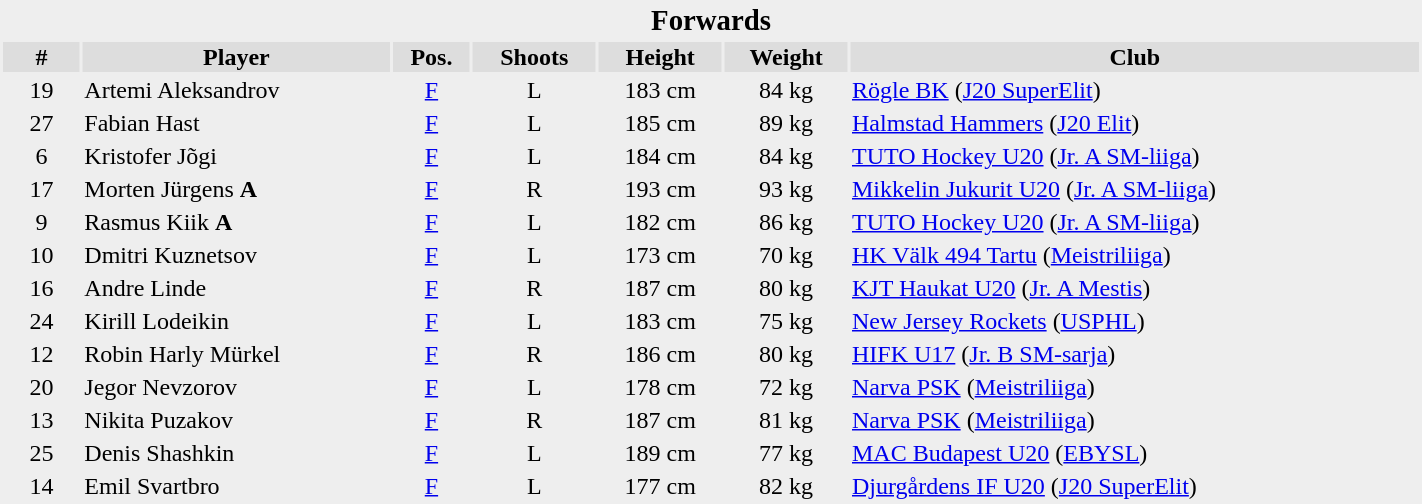<table width=75% style="text-align:center; background:#eeeeee;">
<tr>
<th colspan=8><big>Forwards</big></th>
</tr>
<tr bgcolor="#dddddd">
<th width=5%>#</th>
<th width=20%>Player</th>
<th width=5%>Pos.</th>
<th width=8%>Shoots</th>
<th width=8%>Height</th>
<th width=8%>Weight</th>
<th width=37%>Club</th>
</tr>
<tr>
<td>19</td>
<td style="text-align:left;">Artemi Aleksandrov</td>
<td><a href='#'>F</a></td>
<td>L</td>
<td>183 cm</td>
<td>84 kg</td>
<td style="text-align:left;"> <a href='#'>Rögle BK</a> (<a href='#'>J20 SuperElit</a>)</td>
</tr>
<tr>
<td>27</td>
<td style="text-align:left;">Fabian Hast</td>
<td><a href='#'>F</a></td>
<td>L</td>
<td>185 cm</td>
<td>89 kg</td>
<td style="text-align:left;"> <a href='#'>Halmstad Hammers</a> (<a href='#'>J20 Elit</a>)</td>
</tr>
<tr>
<td>6</td>
<td style="text-align:left;">Kristofer Jõgi</td>
<td><a href='#'>F</a></td>
<td>L</td>
<td>184 cm</td>
<td>84 kg</td>
<td style="text-align:left;"> <a href='#'>TUTO Hockey U20</a> (<a href='#'>Jr. A SM-liiga</a>)</td>
</tr>
<tr>
<td>17</td>
<td style="text-align:left;">Morten Jürgens  <strong>A</strong></td>
<td><a href='#'>F</a></td>
<td>R</td>
<td>193 cm</td>
<td>93 kg</td>
<td style="text-align:left;"> <a href='#'>Mikkelin Jukurit U20</a> (<a href='#'>Jr. A SM-liiga</a>)</td>
</tr>
<tr>
<td>9</td>
<td style="text-align:left;">Rasmus Kiik  <strong>A</strong></td>
<td><a href='#'>F</a></td>
<td>L</td>
<td>182 cm</td>
<td>86 kg</td>
<td style="text-align:left;"> <a href='#'>TUTO Hockey U20</a> (<a href='#'>Jr. A SM-liiga</a>)</td>
</tr>
<tr>
<td>10</td>
<td style="text-align:left;">Dmitri Kuznetsov</td>
<td><a href='#'>F</a></td>
<td>L</td>
<td>173 cm</td>
<td>70 kg</td>
<td style="text-align:left;"> <a href='#'>HK Välk 494 Tartu</a> (<a href='#'>Meistriliiga</a>)</td>
</tr>
<tr>
<td>16</td>
<td style="text-align:left;">Andre Linde</td>
<td><a href='#'>F</a></td>
<td>R</td>
<td>187 cm</td>
<td>80 kg</td>
<td style="text-align:left;"> <a href='#'>KJT Haukat U20</a> (<a href='#'>Jr. A Mestis</a>)</td>
</tr>
<tr>
<td>24</td>
<td style="text-align:left;">Kirill Lodeikin</td>
<td><a href='#'>F</a></td>
<td>L</td>
<td>183 cm</td>
<td>75 kg</td>
<td style="text-align:left;"> <a href='#'>New Jersey Rockets</a> (<a href='#'>USPHL</a>)</td>
</tr>
<tr>
<td>12</td>
<td style="text-align:left;">Robin Harly Mürkel</td>
<td><a href='#'>F</a></td>
<td>R</td>
<td>186 cm</td>
<td>80 kg</td>
<td style="text-align:left;"> <a href='#'>HIFK U17</a> (<a href='#'>Jr. B SM-sarja</a>)</td>
</tr>
<tr>
<td>20</td>
<td style="text-align:left;">Jegor Nevzorov</td>
<td><a href='#'>F</a></td>
<td>L</td>
<td>178 cm</td>
<td>72 kg</td>
<td style="text-align:left;"> <a href='#'>Narva PSK</a> (<a href='#'>Meistriliiga</a>)</td>
</tr>
<tr>
<td>13</td>
<td style="text-align:left;">Nikita Puzakov</td>
<td><a href='#'>F</a></td>
<td>R</td>
<td>187 cm</td>
<td>81 kg</td>
<td style="text-align:left;"> <a href='#'>Narva PSK</a> (<a href='#'>Meistriliiga</a>)</td>
</tr>
<tr>
<td>25</td>
<td style="text-align:left;">Denis Shashkin</td>
<td><a href='#'>F</a></td>
<td>L</td>
<td>189 cm</td>
<td>77 kg</td>
<td style="text-align:left;"> <a href='#'>MAC Budapest U20</a> (<a href='#'>EBYSL</a>)</td>
</tr>
<tr>
<td>14</td>
<td style="text-align:left;">Emil Svartbro</td>
<td><a href='#'>F</a></td>
<td>L</td>
<td>177 cm</td>
<td>82 kg</td>
<td style="text-align:left;"> <a href='#'>Djurgårdens IF U20</a> (<a href='#'>J20 SuperElit</a>)</td>
</tr>
</table>
